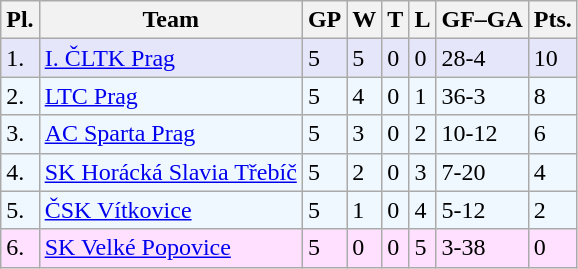<table class="wikitable">
<tr>
<th>Pl.</th>
<th>Team</th>
<th>GP</th>
<th>W</th>
<th>T</th>
<th>L</th>
<th>GF–GA</th>
<th>Pts.</th>
</tr>
<tr bgcolor="#e6e6fa">
<td>1.</td>
<td><a href='#'>I. ČLTK Prag</a></td>
<td>5</td>
<td>5</td>
<td>0</td>
<td>0</td>
<td>28-4</td>
<td>10</td>
</tr>
<tr bgcolor="#f0f8ff">
<td>2.</td>
<td><a href='#'>LTC Prag</a></td>
<td>5</td>
<td>4</td>
<td>0</td>
<td>1</td>
<td>36-3</td>
<td>8</td>
</tr>
<tr bgcolor="#f0f8ff">
<td>3.</td>
<td><a href='#'>AC Sparta Prag</a></td>
<td>5</td>
<td>3</td>
<td>0</td>
<td>2</td>
<td>10-12</td>
<td>6</td>
</tr>
<tr bgcolor="#f0f8ff">
<td>4.</td>
<td><a href='#'>SK Horácká Slavia Třebíč</a></td>
<td>5</td>
<td>2</td>
<td>0</td>
<td>3</td>
<td>7-20</td>
<td>4</td>
</tr>
<tr bgcolor="#f0f8ff">
<td>5.</td>
<td><a href='#'>ČSK Vítkovice</a></td>
<td>5</td>
<td>1</td>
<td>0</td>
<td>4</td>
<td>5-12</td>
<td>2</td>
</tr>
<tr bgcolor="#FFE1FF">
<td>6.</td>
<td><a href='#'>SK Velké Popovice</a></td>
<td>5</td>
<td>0</td>
<td>0</td>
<td>5</td>
<td>3-38</td>
<td>0</td>
</tr>
</table>
